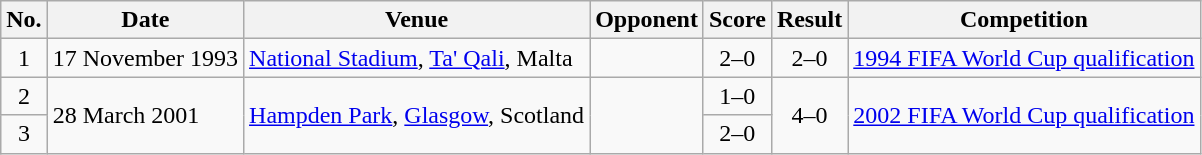<table class="wikitable sortable">
<tr>
<th scope="col">No.</th>
<th scope="col">Date</th>
<th scope="col">Venue</th>
<th scope="col">Opponent</th>
<th scope="col">Score</th>
<th scope="col">Result</th>
<th scope="col">Competition</th>
</tr>
<tr>
<td align="center">1</td>
<td>17 November 1993</td>
<td><a href='#'>National Stadium</a>, <a href='#'>Ta' Qali</a>, Malta</td>
<td></td>
<td align="center">2–0</td>
<td align="center">2–0</td>
<td><a href='#'>1994 FIFA World Cup qualification</a></td>
</tr>
<tr>
<td align="center">2</td>
<td rowspan="2">28 March 2001</td>
<td rowspan="2"><a href='#'>Hampden Park</a>, <a href='#'>Glasgow</a>, Scotland</td>
<td rowspan="2"></td>
<td align="center">1–0</td>
<td align="center" rowspan="2">4–0</td>
<td rowspan="2"><a href='#'>2002 FIFA World Cup qualification</a></td>
</tr>
<tr>
<td align="center">3</td>
<td align="center">2–0</td>
</tr>
</table>
